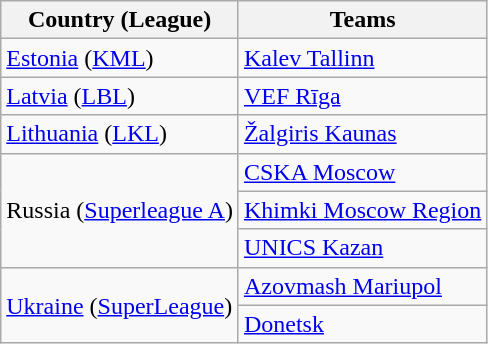<table class=wikitable style="text-align:left">
<tr>
<th>Country (League)</th>
<th>Teams</th>
</tr>
<tr>
<td> <a href='#'>Estonia</a> (<a href='#'>KML</a>)</td>
<td><a href='#'>Kalev Tallinn</a></td>
</tr>
<tr>
<td> <a href='#'>Latvia</a> (<a href='#'>LBL</a>)</td>
<td><a href='#'>VEF Rīga</a></td>
</tr>
<tr>
<td> <a href='#'>Lithuania</a> (<a href='#'>LKL</a>)</td>
<td><a href='#'>Žalgiris Kaunas</a></td>
</tr>
<tr>
<td rowspan=3> Russia (<a href='#'>Superleague A</a>)</td>
<td><a href='#'>CSKA Moscow</a></td>
</tr>
<tr>
<td><a href='#'>Khimki Moscow Region</a></td>
</tr>
<tr>
<td><a href='#'>UNICS Kazan</a></td>
</tr>
<tr>
<td rowspan=2> <a href='#'>Ukraine</a> (<a href='#'>SuperLeague</a>)</td>
<td><a href='#'>Azovmash Mariupol</a></td>
</tr>
<tr>
<td><a href='#'>Donetsk</a></td>
</tr>
</table>
